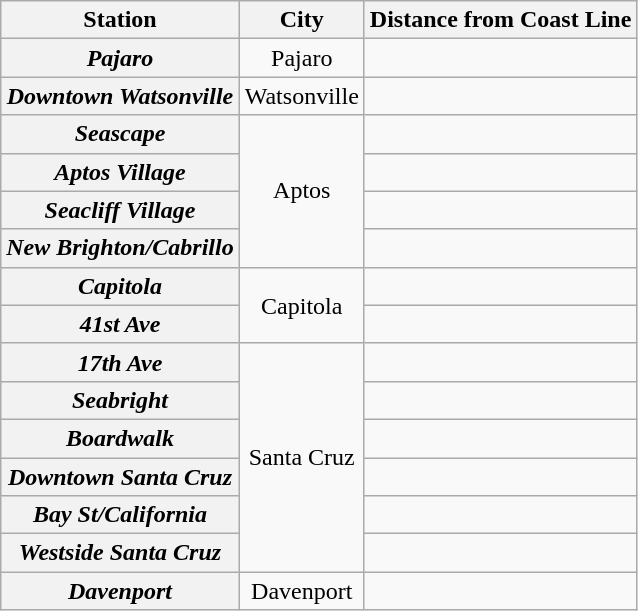<table class="wikitable sortable" style="font-size:100%;text-align:center;">
<tr>
<th>Station</th>
<th>City</th>
<th>Distance from Coast Line</th>
</tr>
<tr>
<th><em>Pajaro</em></th>
<td>Pajaro</td>
<td></td>
</tr>
<tr>
<th><em>Downtown Watsonville</em></th>
<td>Watsonville</td>
<td></td>
</tr>
<tr>
<th><em>Seascape</em></th>
<td rowspan=4>Aptos</td>
<td></td>
</tr>
<tr>
<th><em>Aptos Village</em></th>
<td></td>
</tr>
<tr>
<th><em>Seacliff Village</em></th>
<td></td>
</tr>
<tr>
<th><em>New Brighton/Cabrillo</em></th>
<td></td>
</tr>
<tr>
<th><em>Capitola</em></th>
<td rowspan=2>Capitola</td>
<td></td>
</tr>
<tr>
<th><em>41st Ave</em></th>
<td></td>
</tr>
<tr>
<th><em>17th Ave</em></th>
<td rowspan=6>Santa Cruz</td>
<td></td>
</tr>
<tr>
<th><em>Seabright</em></th>
<td></td>
</tr>
<tr>
<th><em>Boardwalk</em></th>
<td></td>
</tr>
<tr>
<th><em>Downtown Santa Cruz</em></th>
<td></td>
</tr>
<tr>
<th><em>Bay St/California</em></th>
<td></td>
</tr>
<tr>
<th><em>Westside Santa Cruz</em></th>
<td></td>
</tr>
<tr>
<th><em>Davenport</em></th>
<td>Davenport</td>
<td></td>
</tr>
</table>
